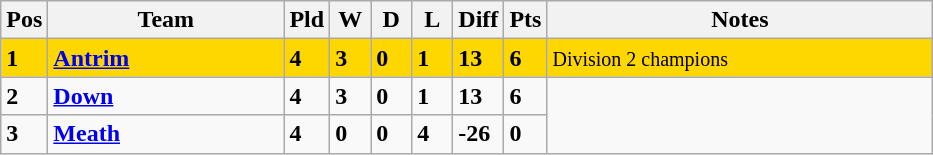<table class="wikitable" style="text-align: centre;">
<tr>
<th width=20>Pos</th>
<th width=150>Team</th>
<th width=20>Pld</th>
<th width=20>W</th>
<th width=20>D</th>
<th width=20>L</th>
<th width=20>Diff</th>
<th width=20>Pts</th>
<th width=250>Notes</th>
</tr>
<tr style="background:gold;">
<td><strong>1</strong></td>
<td align=left><strong> <a href='#'>Antrim</a> </strong></td>
<td><strong>4</strong></td>
<td><strong>3</strong></td>
<td><strong>0</strong></td>
<td><strong>1</strong></td>
<td><strong>13</strong></td>
<td><strong>6</strong></td>
<td><small> Division 2 champions</small></td>
</tr>
<tr>
<td><strong>2</strong></td>
<td align=left><strong> <a href='#'>Down</a> </strong></td>
<td><strong>4</strong></td>
<td><strong>3</strong></td>
<td><strong>0</strong></td>
<td><strong>1</strong></td>
<td><strong>13</strong></td>
<td><strong>6</strong></td>
</tr>
<tr>
<td><strong>3</strong></td>
<td align=left><strong> <a href='#'>Meath</a> </strong></td>
<td><strong>4</strong></td>
<td><strong>0</strong></td>
<td><strong>0</strong></td>
<td><strong>4</strong></td>
<td><strong>-26</strong></td>
<td><strong>0</strong></td>
</tr>
</table>
